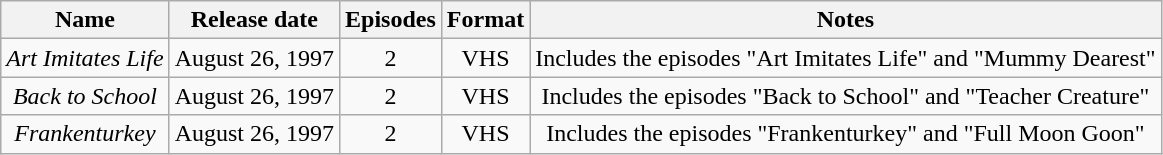<table class="wikitable plainrowheaders" style="text-align:center;">
<tr>
<th scope="col">Name</th>
<th scope="col">Release date</th>
<th scope="col">Episodes</th>
<th scope="col">Format</th>
<th scope="col">Notes</th>
</tr>
<tr>
<td scope="row"><em>Art Imitates Life</em></td>
<td>August 26, 1997</td>
<td>2</td>
<td>VHS</td>
<td>Includes the episodes "Art Imitates Life" and "Mummy Dearest"</td>
</tr>
<tr>
<td scope="row"><em>Back to School</em></td>
<td>August 26, 1997</td>
<td>2</td>
<td>VHS</td>
<td>Includes the episodes "Back to School" and "Teacher Creature"</td>
</tr>
<tr>
<td scope="row"><em>Frankenturkey</em></td>
<td>August 26, 1997</td>
<td>2</td>
<td>VHS</td>
<td>Includes the episodes "Frankenturkey" and "Full Moon Goon"</td>
</tr>
</table>
